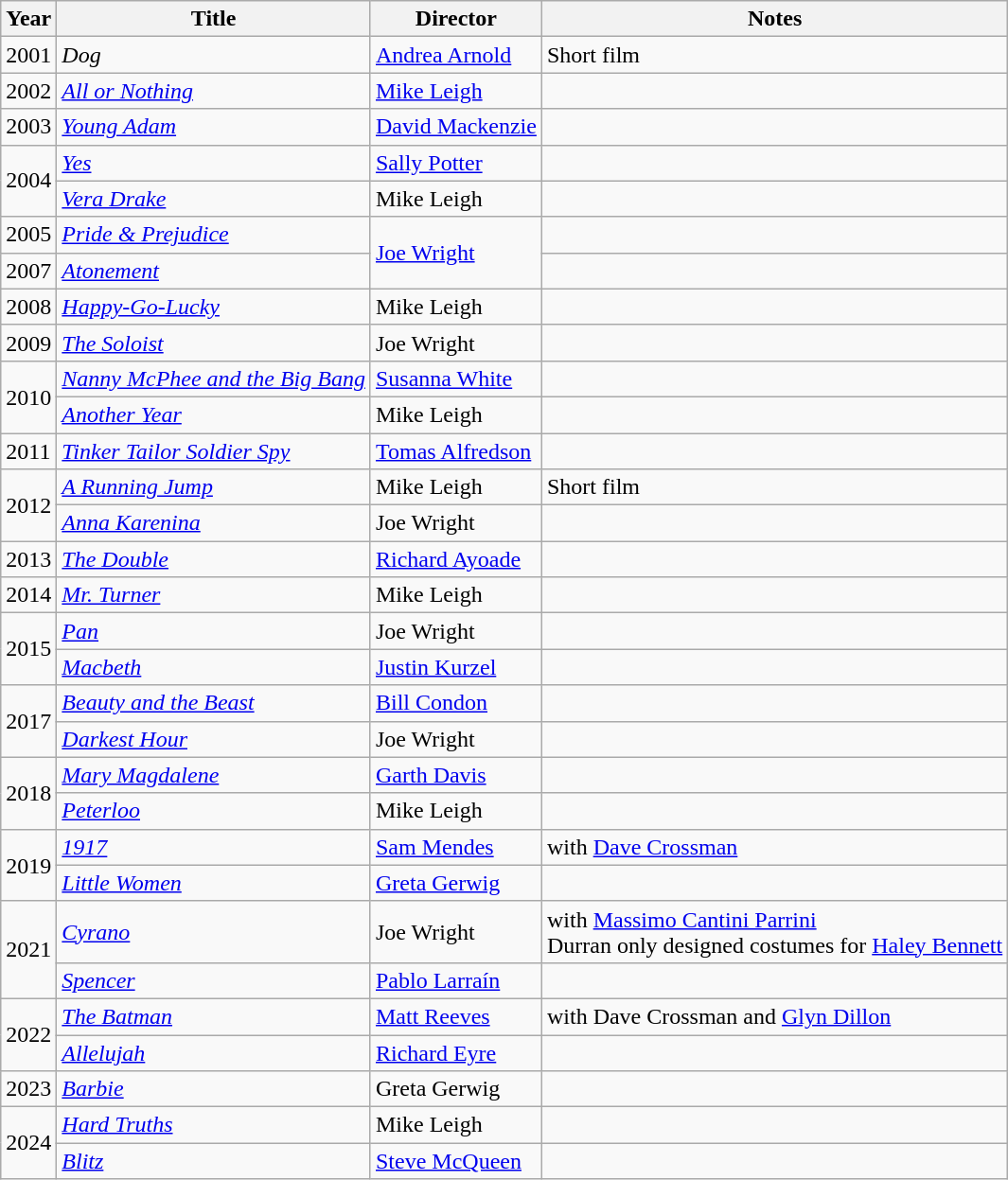<table class="wikitable sortable">
<tr>
<th>Year</th>
<th>Title</th>
<th>Director</th>
<th>Notes</th>
</tr>
<tr>
<td>2001</td>
<td><em>Dog</em></td>
<td><a href='#'>Andrea Arnold</a></td>
<td>Short film</td>
</tr>
<tr>
<td>2002</td>
<td><em><a href='#'>All or Nothing</a></em></td>
<td><a href='#'>Mike Leigh</a></td>
<td></td>
</tr>
<tr>
<td>2003</td>
<td><em><a href='#'>Young Adam</a></em></td>
<td><a href='#'>David Mackenzie</a></td>
<td></td>
</tr>
<tr>
<td rowspan="2">2004</td>
<td><em><a href='#'>Yes</a></em></td>
<td><a href='#'>Sally Potter</a></td>
<td></td>
</tr>
<tr>
<td><em><a href='#'>Vera Drake</a></em></td>
<td>Mike Leigh</td>
<td></td>
</tr>
<tr>
<td>2005</td>
<td><em><a href='#'>Pride & Prejudice</a></em></td>
<td rowspan="2"><a href='#'>Joe Wright</a></td>
<td></td>
</tr>
<tr>
<td>2007</td>
<td><em><a href='#'>Atonement</a></em></td>
<td></td>
</tr>
<tr>
<td>2008</td>
<td><em><a href='#'>Happy-Go-Lucky</a></em></td>
<td>Mike Leigh</td>
<td></td>
</tr>
<tr>
<td>2009</td>
<td><em><a href='#'>The Soloist</a></em></td>
<td>Joe Wright</td>
<td></td>
</tr>
<tr>
<td rowspan="2">2010</td>
<td><em><a href='#'>Nanny McPhee and the Big Bang</a></em></td>
<td><a href='#'>Susanna White</a></td>
<td></td>
</tr>
<tr>
<td><em><a href='#'>Another Year</a></em></td>
<td>Mike Leigh</td>
<td></td>
</tr>
<tr>
<td>2011</td>
<td><em><a href='#'>Tinker Tailor Soldier Spy</a></em></td>
<td><a href='#'>Tomas Alfredson</a></td>
<td></td>
</tr>
<tr>
<td rowspan="2">2012</td>
<td><em><a href='#'>A Running Jump</a></em></td>
<td>Mike Leigh</td>
<td>Short film</td>
</tr>
<tr>
<td><em><a href='#'>Anna Karenina</a></em></td>
<td>Joe Wright</td>
<td></td>
</tr>
<tr>
<td>2013</td>
<td><em><a href='#'>The Double</a></em></td>
<td><a href='#'>Richard Ayoade</a></td>
<td></td>
</tr>
<tr>
<td>2014</td>
<td><em><a href='#'>Mr. Turner</a></em></td>
<td>Mike Leigh</td>
<td></td>
</tr>
<tr>
<td rowspan="2">2015</td>
<td><em><a href='#'>Pan</a></em></td>
<td>Joe Wright</td>
<td></td>
</tr>
<tr>
<td><em><a href='#'>Macbeth</a></em></td>
<td><a href='#'>Justin Kurzel</a></td>
<td></td>
</tr>
<tr>
<td rowspan="2">2017</td>
<td><em><a href='#'>Beauty and the Beast</a></em></td>
<td><a href='#'>Bill Condon</a></td>
<td></td>
</tr>
<tr>
<td><em><a href='#'>Darkest Hour</a></em></td>
<td>Joe Wright</td>
<td></td>
</tr>
<tr>
<td rowspan="2">2018</td>
<td><em><a href='#'>Mary Magdalene</a></em></td>
<td><a href='#'>Garth Davis</a></td>
<td></td>
</tr>
<tr>
<td><em><a href='#'>Peterloo</a></em></td>
<td>Mike Leigh</td>
<td></td>
</tr>
<tr>
<td rowspan="2">2019</td>
<td><em><a href='#'>1917</a></em></td>
<td><a href='#'>Sam Mendes</a></td>
<td>with <a href='#'>Dave Crossman</a></td>
</tr>
<tr>
<td><em><a href='#'>Little Women</a></em></td>
<td><a href='#'>Greta Gerwig</a></td>
<td></td>
</tr>
<tr>
<td rowspan="2">2021</td>
<td><em><a href='#'>Cyrano</a></em></td>
<td>Joe Wright</td>
<td>with <a href='#'>Massimo Cantini Parrini</a><br>Durran only designed costumes for <a href='#'>Haley Bennett</a></td>
</tr>
<tr>
<td><em><a href='#'>Spencer</a></em></td>
<td><a href='#'>Pablo Larraín</a></td>
<td></td>
</tr>
<tr>
<td rowspan="2">2022</td>
<td><em><a href='#'>The Batman</a></em></td>
<td><a href='#'>Matt Reeves</a></td>
<td>with Dave Crossman and <a href='#'>Glyn Dillon</a></td>
</tr>
<tr>
<td><em><a href='#'>Allelujah</a></em></td>
<td><a href='#'>Richard Eyre</a></td>
<td></td>
</tr>
<tr>
<td>2023</td>
<td><em><a href='#'>Barbie</a></em></td>
<td>Greta Gerwig</td>
<td></td>
</tr>
<tr>
<td rowspan="2">2024</td>
<td><em><a href='#'>Hard Truths</a></em></td>
<td>Mike Leigh</td>
<td></td>
</tr>
<tr>
<td><em><a href='#'>Blitz</a></em></td>
<td><a href='#'>Steve McQueen</a></td>
<td></td>
</tr>
</table>
